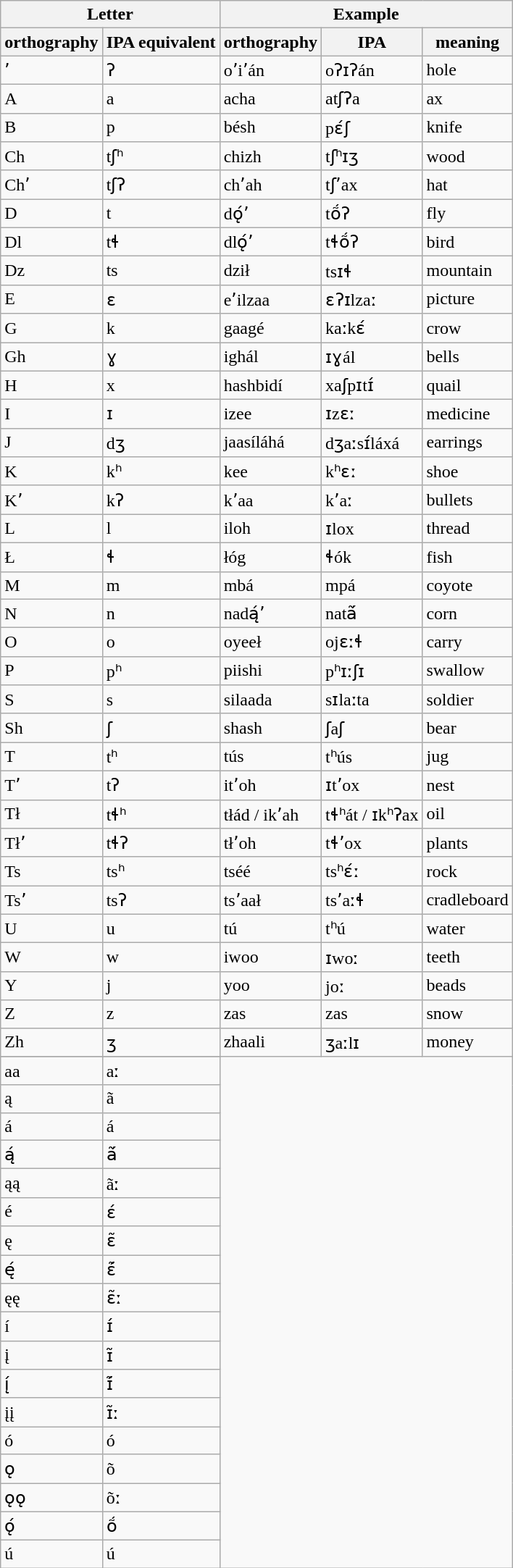<table class="wikitable">
<tr>
<th colspan="2">Letter</th>
<th colspan="3">Example</th>
</tr>
<tr>
<th>orthography</th>
<th>IPA equivalent</th>
<th>orthography</th>
<th>IPA</th>
<th>meaning</th>
</tr>
<tr>
<td>ʼ</td>
<td>ʔ</td>
<td>oʼiʼán</td>
<td>oʔɪʔán</td>
<td>hole</td>
</tr>
<tr>
<td>A</td>
<td>a</td>
<td>acha</td>
<td>atʃʔa</td>
<td>ax</td>
</tr>
<tr>
<td>B</td>
<td>p</td>
<td>bésh</td>
<td>pɛ́ʃ</td>
<td>knife</td>
</tr>
<tr>
<td>Ch</td>
<td>tʃʰ</td>
<td>chizh</td>
<td>tʃʰɪʒ</td>
<td>wood</td>
</tr>
<tr>
<td>Chʼ</td>
<td>tʃʔ</td>
<td>chʼah</td>
<td>tʃʼax</td>
<td>hat</td>
</tr>
<tr>
<td>D</td>
<td>t</td>
<td>dǫ́ʼ</td>
<td>tṍʔ</td>
<td>fly</td>
</tr>
<tr>
<td>Dl</td>
<td>tɬ</td>
<td>dlǫ́ʼ</td>
<td>tɬṍʔ</td>
<td>bird</td>
</tr>
<tr>
<td>Dz</td>
<td>ts</td>
<td>dził</td>
<td>tsɪɬ</td>
<td>mountain</td>
</tr>
<tr>
<td>E</td>
<td>ɛ</td>
<td>eʼilzaa</td>
<td>ɛʔɪlzaː</td>
<td>picture</td>
</tr>
<tr>
<td>G</td>
<td>k</td>
<td>gaagé</td>
<td>kaːkɛ́</td>
<td>crow</td>
</tr>
<tr>
<td>Gh</td>
<td>ɣ</td>
<td>ighál</td>
<td>ɪɣál</td>
<td>bells</td>
</tr>
<tr>
<td>H</td>
<td>x</td>
<td>hashbidí</td>
<td>xaʃpɪtɪ́</td>
<td>quail</td>
</tr>
<tr>
<td>I</td>
<td>ɪ</td>
<td>izee</td>
<td>ɪzɛː</td>
<td>medicine</td>
</tr>
<tr>
<td>J</td>
<td>dʒ</td>
<td>jaasíláhá</td>
<td>dʒaːsɪ́láxá</td>
<td>earrings</td>
</tr>
<tr>
<td>K</td>
<td>kʰ</td>
<td>kee</td>
<td>kʰɛː</td>
<td>shoe</td>
</tr>
<tr>
<td>Kʼ</td>
<td>kʔ</td>
<td>kʼaa</td>
<td>kʼaː</td>
<td>bullets</td>
</tr>
<tr>
<td>L</td>
<td>l</td>
<td>iloh</td>
<td>ɪlox</td>
<td>thread</td>
</tr>
<tr>
<td>Ł</td>
<td>ɬ</td>
<td>łóg</td>
<td>ɬók</td>
<td>fish</td>
</tr>
<tr>
<td>M</td>
<td>m</td>
<td>mbá</td>
<td>mpá</td>
<td>coyote</td>
</tr>
<tr>
<td>N</td>
<td>n</td>
<td>nadą́ʼ</td>
<td>natã́</td>
<td>corn</td>
</tr>
<tr>
<td>O</td>
<td>o</td>
<td>oyeeł</td>
<td>ojɛːɬ</td>
<td>carry</td>
</tr>
<tr>
<td>P</td>
<td>pʰ</td>
<td>piishi</td>
<td>pʰɪːʃɪ</td>
<td>swallow</td>
</tr>
<tr>
<td>S</td>
<td>s</td>
<td>silaada</td>
<td>sɪlaːta</td>
<td>soldier</td>
</tr>
<tr>
<td>Sh</td>
<td>ʃ</td>
<td>shash</td>
<td>ʃaʃ</td>
<td>bear</td>
</tr>
<tr>
<td>T</td>
<td>tʰ</td>
<td>tús</td>
<td>tʰús</td>
<td>jug</td>
</tr>
<tr>
<td>Tʼ</td>
<td>tʔ</td>
<td>itʼoh</td>
<td>ɪtʼox</td>
<td>nest</td>
</tr>
<tr>
<td>Tł</td>
<td>tɬʰ</td>
<td>tłád / ikʼah</td>
<td>tɬʰát / ɪkʰʔax</td>
<td>oil</td>
</tr>
<tr>
<td>Tłʼ</td>
<td>tɬʔ</td>
<td>tłʼoh</td>
<td>tɬʼox</td>
<td>plants</td>
</tr>
<tr>
<td>Ts</td>
<td>tsʰ</td>
<td>tséé</td>
<td>tsʰɛ́ː</td>
<td>rock</td>
</tr>
<tr>
<td>Tsʼ</td>
<td>tsʔ</td>
<td>tsʼaał</td>
<td>tsʼaːɬ</td>
<td>cradleboard</td>
</tr>
<tr>
<td>U</td>
<td>u</td>
<td>tú</td>
<td>tʰú</td>
<td>water</td>
</tr>
<tr>
<td>W</td>
<td>w</td>
<td>iwoo</td>
<td>ɪwoː</td>
<td>teeth</td>
</tr>
<tr>
<td>Y</td>
<td>j</td>
<td>yoo</td>
<td>joː</td>
<td>beads</td>
</tr>
<tr>
<td>Z</td>
<td>z</td>
<td>zas</td>
<td>zas</td>
<td>snow</td>
</tr>
<tr>
<td>Zh</td>
<td>ʒ</td>
<td>zhaali</td>
<td>ʒaːlɪ</td>
<td>money</td>
</tr>
<tr>
</tr>
<tr>
<td>aa</td>
<td>aː</td>
</tr>
<tr>
<td>ą</td>
<td>ã</td>
</tr>
<tr>
<td>á</td>
<td>á</td>
</tr>
<tr>
<td>ą́</td>
<td>ã́</td>
</tr>
<tr>
<td>ąą</td>
<td>ãː</td>
</tr>
<tr>
<td>é</td>
<td>ɛ́</td>
</tr>
<tr>
<td>ę</td>
<td>ɛ̃</td>
</tr>
<tr>
<td>ę́</td>
<td>ɛ̃́</td>
</tr>
<tr>
<td>ęę</td>
<td>ɛ̃ː</td>
</tr>
<tr>
<td>í</td>
<td>ɪ́</td>
</tr>
<tr>
<td>į</td>
<td>ɪ̃</td>
</tr>
<tr>
<td>į́</td>
<td>ɪ̃́</td>
</tr>
<tr>
<td>įį</td>
<td>ɪ̃ː</td>
</tr>
<tr>
<td>ó</td>
<td>ó</td>
</tr>
<tr>
<td>ǫ</td>
<td>õ</td>
</tr>
<tr>
<td>ǫǫ</td>
<td>õː</td>
</tr>
<tr>
<td>ǫ́</td>
<td>ṍ</td>
</tr>
<tr>
<td>ú</td>
<td>ú</td>
</tr>
</table>
